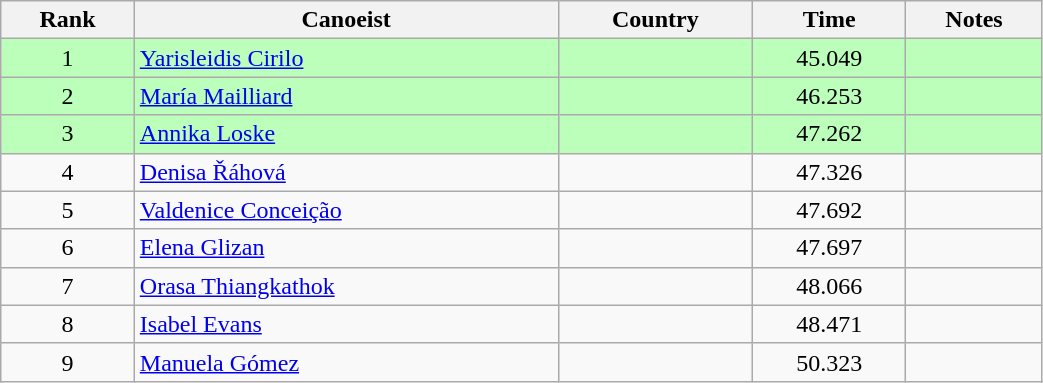<table class="wikitable" style="text-align:center;width: 55%">
<tr>
<th>Rank</th>
<th>Canoeist</th>
<th>Country</th>
<th>Time</th>
<th>Notes</th>
</tr>
<tr bgcolor=bbffbb>
<td>1</td>
<td align="left"><a href='#'>Yarisleidis Cirilo</a></td>
<td align="left"></td>
<td>45.049</td>
<td></td>
</tr>
<tr bgcolor=bbffbb>
<td>2</td>
<td align="left"><a href='#'>María Mailliard</a></td>
<td align="left"></td>
<td>46.253</td>
<td></td>
</tr>
<tr bgcolor=bbffbb>
<td>3</td>
<td align="left"><a href='#'>Annika Loske</a></td>
<td align="left"></td>
<td>47.262</td>
<td></td>
</tr>
<tr>
<td>4</td>
<td align="left"><a href='#'>Denisa Řáhová</a></td>
<td align="left"></td>
<td>47.326</td>
<td></td>
</tr>
<tr>
<td>5</td>
<td align="left"><a href='#'>Valdenice Conceição</a></td>
<td align="left"></td>
<td>47.692</td>
<td></td>
</tr>
<tr>
<td>6</td>
<td align="left"><a href='#'>Elena Glizan</a></td>
<td align="left"></td>
<td>47.697</td>
<td></td>
</tr>
<tr>
<td>7</td>
<td align="left"><a href='#'>Orasa Thiangkathok</a></td>
<td align="left"></td>
<td>48.066</td>
<td></td>
</tr>
<tr>
<td>8</td>
<td align="left"><a href='#'>Isabel Evans</a></td>
<td align="left"></td>
<td>48.471</td>
<td></td>
</tr>
<tr>
<td>9</td>
<td align="left"><a href='#'>Manuela Gómez</a></td>
<td align="left"></td>
<td>50.323</td>
<td></td>
</tr>
</table>
